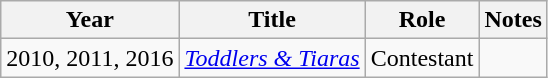<table class="wikitable">
<tr>
<th>Year</th>
<th>Title</th>
<th>Role</th>
<th>Notes</th>
</tr>
<tr>
<td>2010, 2011, 2016</td>
<td><em><a href='#'>Toddlers & Tiaras</a></em></td>
<td>Contestant</td>
<td></td>
</tr>
</table>
